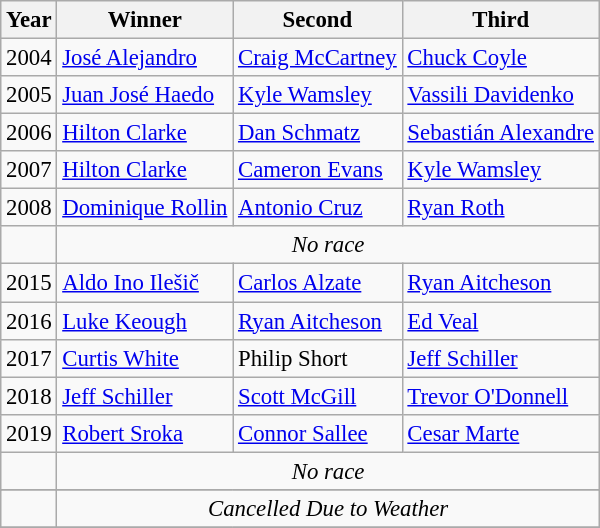<table class="wikitable sortable" style="font-size:95%">
<tr>
<th>Year</th>
<th>Winner</th>
<th>Second</th>
<th>Third</th>
</tr>
<tr>
<td>2004</td>
<td> <a href='#'>José Alejandro</a></td>
<td> <a href='#'>Craig McCartney</a></td>
<td> <a href='#'>Chuck Coyle</a></td>
</tr>
<tr>
<td>2005</td>
<td> <a href='#'>Juan José Haedo</a></td>
<td> <a href='#'>Kyle Wamsley</a></td>
<td> <a href='#'>Vassili Davidenko</a></td>
</tr>
<tr>
<td>2006</td>
<td> <a href='#'>Hilton Clarke</a></td>
<td> <a href='#'>Dan Schmatz</a></td>
<td> <a href='#'>Sebastián Alexandre</a></td>
</tr>
<tr>
<td>2007</td>
<td> <a href='#'>Hilton Clarke</a></td>
<td> <a href='#'>Cameron Evans</a></td>
<td> <a href='#'>Kyle Wamsley</a></td>
</tr>
<tr>
<td>2008</td>
<td> <a href='#'>Dominique Rollin</a></td>
<td> <a href='#'>Antonio Cruz</a></td>
<td> <a href='#'>Ryan Roth</a></td>
</tr>
<tr>
<td></td>
<td colspan=3; align=center><em>No race</em></td>
</tr>
<tr>
<td>2015</td>
<td> <a href='#'>Aldo Ino Ilešič</a></td>
<td> <a href='#'>Carlos Alzate</a></td>
<td> <a href='#'>Ryan Aitcheson</a></td>
</tr>
<tr>
<td>2016</td>
<td> <a href='#'>Luke Keough</a></td>
<td> <a href='#'>Ryan Aitcheson</a></td>
<td> <a href='#'>Ed Veal</a></td>
</tr>
<tr>
<td>2017</td>
<td> <a href='#'>Curtis White</a></td>
<td> Philip Short</td>
<td> <a href='#'>Jeff Schiller</a></td>
</tr>
<tr>
<td>2018</td>
<td> <a href='#'>Jeff Schiller</a></td>
<td> <a href='#'>Scott McGill</a></td>
<td> <a href='#'>Trevor O'Donnell</a></td>
</tr>
<tr>
<td>2019</td>
<td> <a href='#'>Robert Sroka</a></td>
<td> <a href='#'>Connor Sallee</a></td>
<td> <a href='#'>Cesar Marte</a></td>
</tr>
<tr>
<td></td>
<td colspan=3; align=center><em>No race</em></td>
</tr>
<tr>
</tr>
<tr>
<td></td>
<td colspan=3; align=center><em>Cancelled Due to Weather</em></td>
</tr>
<tr>
</tr>
</table>
